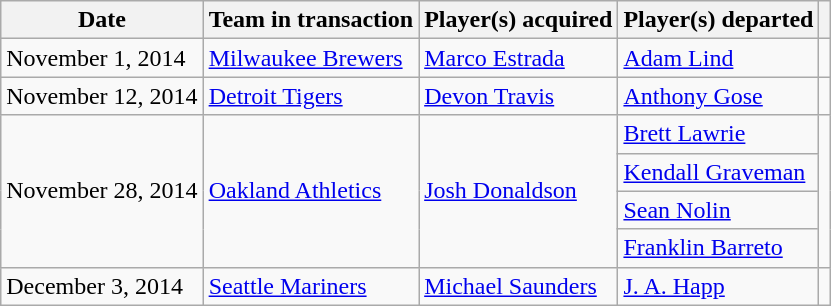<table class="wikitable">
<tr>
<th>Date</th>
<th>Team in transaction</th>
<th>Player(s) acquired</th>
<th>Player(s) departed</th>
<th></th>
</tr>
<tr>
<td>November 1, 2014</td>
<td><a href='#'>Milwaukee Brewers</a></td>
<td><a href='#'>Marco Estrada</a></td>
<td><a href='#'>Adam Lind</a></td>
<td></td>
</tr>
<tr>
<td>November 12, 2014</td>
<td><a href='#'>Detroit Tigers</a></td>
<td><a href='#'>Devon Travis</a></td>
<td><a href='#'>Anthony Gose</a></td>
<td></td>
</tr>
<tr>
<td rowspan="4">November 28, 2014</td>
<td rowspan="4"><a href='#'>Oakland Athletics</a></td>
<td rowspan="4"><a href='#'>Josh Donaldson</a></td>
<td><a href='#'>Brett Lawrie</a></td>
<td rowspan="4"></td>
</tr>
<tr>
<td><a href='#'>Kendall Graveman</a></td>
</tr>
<tr>
<td><a href='#'>Sean Nolin</a></td>
</tr>
<tr>
<td><a href='#'>Franklin Barreto</a></td>
</tr>
<tr>
<td>December 3, 2014</td>
<td><a href='#'>Seattle Mariners</a></td>
<td><a href='#'>Michael Saunders</a></td>
<td><a href='#'>J. A. Happ</a></td>
<td></td>
</tr>
</table>
